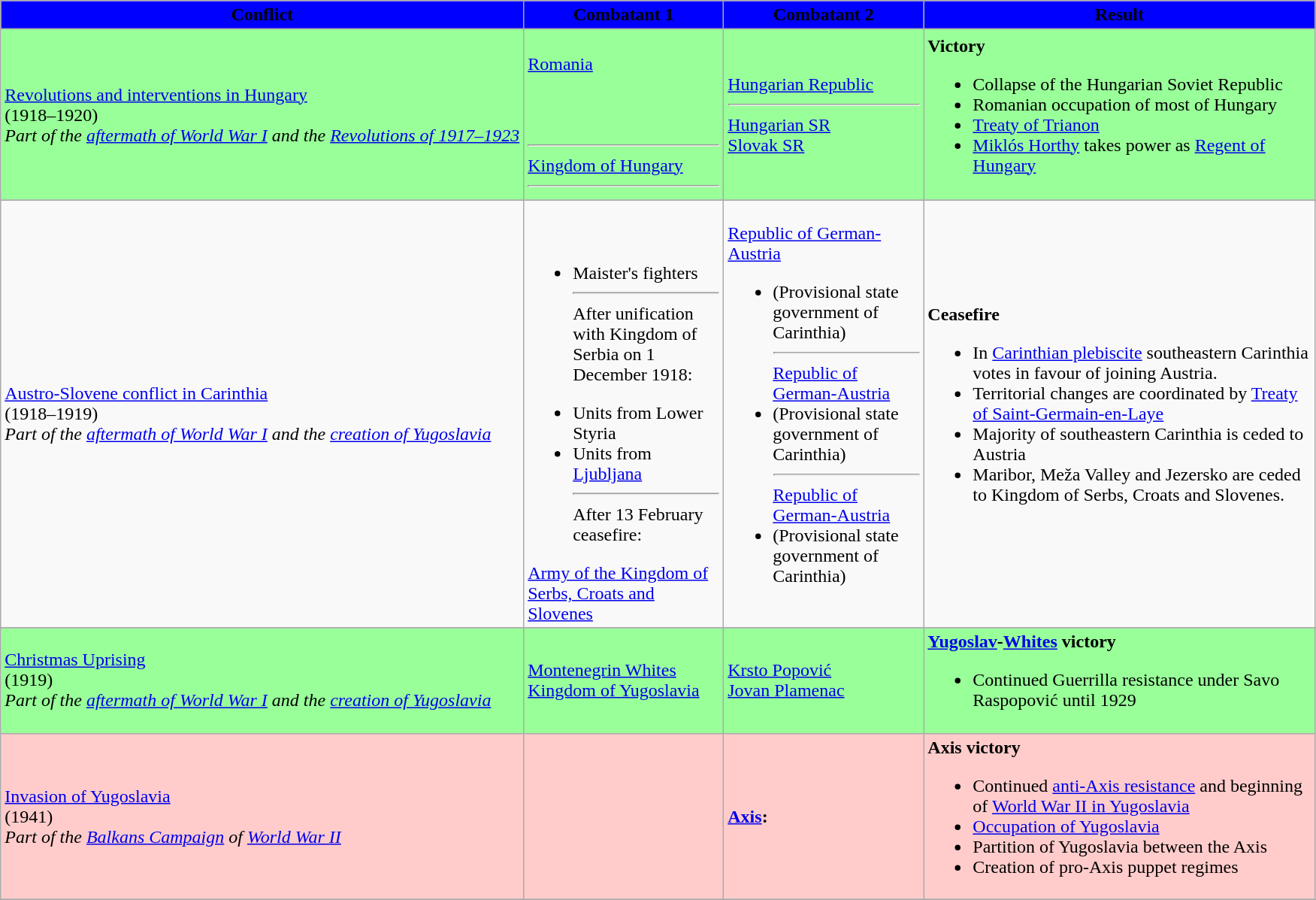<table class="wikitable">
<tr>
<th style="background-color:blue;" rowspan="1"><span>Conflict</span></th>
<th style="background-color:blue;" rowspan="1" width=170px><span>Combatant 1</span></th>
<th style="background-color:blue;" rowspan="1" width=170px><span>Combatant 2</span></th>
<th style="background-color:blue;" rowspan="1" width=340px><span>Result</span></th>
</tr>
<tr bgcolor="#99ff99">
<td><a href='#'>Revolutions and interventions in Hungary</a><br>(1918–1920)<br><em>Part of the <a href='#'>aftermath of World War I</a> and the <a href='#'>Revolutions of 1917–1923</a></em></td>
<td><br> <a href='#'>Romania</a><br><br><br><br><hr> <a href='#'>Kingdom of Hungary</a><hr></td>
<td> <a href='#'>Hungarian Republic</a><hr> <a href='#'>Hungarian SR</a><br> <a href='#'>Slovak SR</a></td>
<td><strong>Victory</strong><br><ul><li>Collapse of the Hungarian Soviet Republic</li><li>Romanian occupation of most of Hungary</li><li><a href='#'>Treaty of Trianon</a></li><li><a href='#'>Miklós Horthy</a> takes power as <a href='#'>Regent of Hungary</a></li></ul></td>
</tr>
<tr bgcolor="#FFCCCB">
</tr>
<tr>
<td><a href='#'>Austro-Slovene conflict in Carinthia</a><br>(1918–1919)<br><em>Part of the <a href='#'>aftermath of World War I</a> and the <a href='#'>creation of Yugoslavia</a></em></td>
<td><br><br><ul><li>Maister's fighters<hr>After unification with Kingdom of Serbia on 1 December 1918:</li></ul><ul><li>Units from Lower Styria</li><li>Units from <a href='#'>Ljubljana</a><hr>After 13 February ceasefire:</li></ul> <a href='#'>Army of the Kingdom of Serbs, Croats and Slovenes</a></td>
<td> <a href='#'>Republic of German-Austria</a><br><ul><li> (Provisional state government of Carinthia)<hr> <a href='#'>Republic of German-Austria</a></li><li> (Provisional state government of Carinthia)<hr> <a href='#'>Republic of German-Austria</a></li><li> (Provisional state government of Carinthia)</li></ul></td>
<td><strong>Ceasefire</strong><br><ul><li>In <a href='#'>Carinthian plebiscite</a> southeastern Carinthia votes in favour of joining Austria.</li><li>Territorial changes are coordinated by <a href='#'>Treaty of Saint-Germain-en-Laye</a></li><li>Majority of southeastern Carinthia is ceded to Austria</li><li>Maribor, Meža Valley and Jezersko are ceded to Kingdom of Serbs, Croats and Slovenes.</li></ul></td>
</tr>
<tr>
</tr>
<tr bgcolor="#99ff99">
<td><a href='#'>Christmas Uprising</a><br>(1919)<br><em>Part of the <a href='#'>aftermath of World War I</a> and the <a href='#'>creation of Yugoslavia</a></em></td>
<td> <a href='#'>Montenegrin Whites</a> <br> <a href='#'>Kingdom of Yugoslavia</a></td>
<td> <a href='#'>Krsto Popović</a><br> <a href='#'>Jovan Plamenac</a></td>
<td><strong><a href='#'>Yugoslav</a>-<a href='#'>Whites</a> victory</strong><br><ul><li>Continued Guerrilla resistance under Savo Raspopović until 1929</li></ul></td>
</tr>
<tr bgcolor="#FFCCCB">
<td><a href='#'>Invasion of Yugoslavia</a><br>(1941)<br><em>Part of the <a href='#'>Balkans Campaign</a> of <a href='#'>World War II</a></em></td>
<td></td>
<td><strong><a href='#'>Axis</a>:</strong> </td>
<td><strong>Axis victory</strong><br><ul><li>Continued <a href='#'>anti-Axis resistance</a> and beginning of <a href='#'>World War II in Yugoslavia</a></li><li><a href='#'>Occupation of Yugoslavia</a></li><li>Partition of Yugoslavia between the Axis</li><li>Creation of pro-Axis puppet regimes</li></ul></td>
</tr>
<tr>
</tr>
</table>
